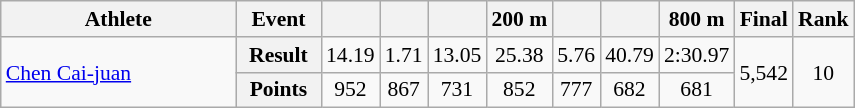<table class="wikitable" style="font-size:90%; text-align:center">
<tr>
<th width="150">Athlete</th>
<th width="50">Event</th>
<th></th>
<th></th>
<th></th>
<th>200 m</th>
<th></th>
<th></th>
<th>800 m</th>
<th>Final</th>
<th>Rank</th>
</tr>
<tr>
<td align="left" rowspan="2"><a href='#'>Chen Cai-juan</a></td>
<th>Result</th>
<td>14.19 </td>
<td>1.71</td>
<td>13.05</td>
<td>25.38 </td>
<td>5.76</td>
<td>40.79</td>
<td>2:30.97</td>
<td rowspan="2">5,542</td>
<td rowspan="2">10</td>
</tr>
<tr>
<th>Points</th>
<td>952</td>
<td>867</td>
<td>731</td>
<td>852</td>
<td>777</td>
<td>682</td>
<td>681</td>
</tr>
</table>
